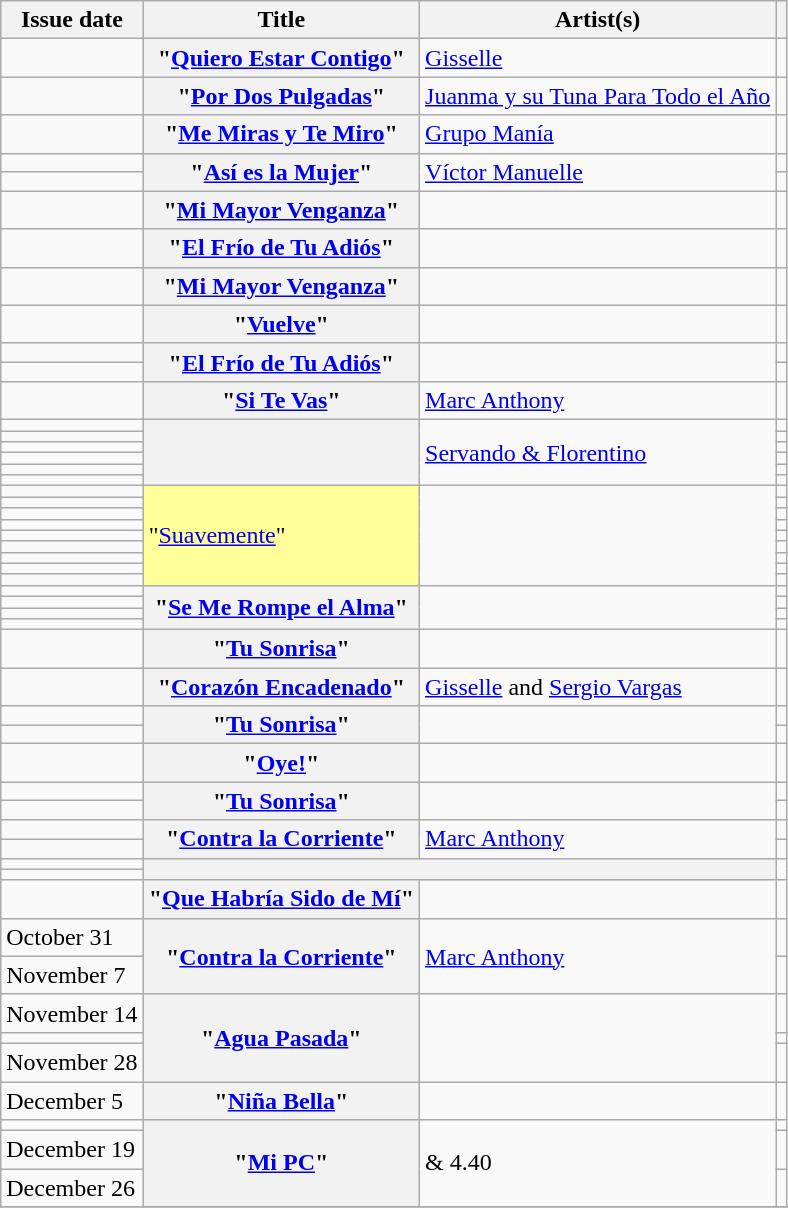<table class="wikitable sortable plainrowheaders">
<tr>
<th scope=col>Issue date</th>
<th scope=col>Title</th>
<th scope=col>Artist(s)</th>
<th scope=col class=unsortable></th>
</tr>
<tr>
<td></td>
<th scope=row>"<a href='#'>Quiero Estar Contigo</a>"</th>
<td><a href='#'>Gisselle</a></td>
<td style="text-align: center;"></td>
</tr>
<tr>
<td></td>
<th scope=row>"<a href='#'>Por Dos Pulgadas</a>"</th>
<td><a href='#'>Juanma y su Tuna Para Todo el Año</a></td>
<td style="text-align: center;"></td>
</tr>
<tr>
<td></td>
<th scope=row>"<a href='#'>Me Miras y Te Miro</a>"</th>
<td><a href='#'>Grupo Manía</a></td>
<td style="text-align: center;"></td>
</tr>
<tr>
<td></td>
<th scope=row   rowspan="2">"<a href='#'>Así es la Mujer</a>"</th>
<td rowspan="2"><a href='#'>Víctor Manuelle</a></td>
<td style="text-align: center;"></td>
</tr>
<tr>
<td></td>
<td style="text-align: center;"></td>
</tr>
<tr>
<td></td>
<th scope=row>"<a href='#'>Mi Mayor Venganza</a>"</th>
<td></td>
<td style="text-align: center;"></td>
</tr>
<tr>
<td></td>
<th scope=row>"<a href='#'>El Frío de Tu Adiós</a>"</th>
<td></td>
<td style="text-align: center;"></td>
</tr>
<tr>
<td></td>
<th scope=row>"<a href='#'>Mi Mayor Venganza</a>"</th>
<td></td>
<td style="text-align: center;"></td>
</tr>
<tr>
<td></td>
<th scope=row>"<a href='#'>Vuelve</a>"</th>
<td></td>
<td style="text-align: center;"></td>
</tr>
<tr>
<td></td>
<th scope=row rowspan="2">"<a href='#'>El Frío de Tu Adiós</a>"</th>
<td rowspan="2"></td>
<td style="text-align: center;"></td>
</tr>
<tr>
<td></td>
<td style="text-align: center;"></td>
</tr>
<tr>
<td></td>
<th scope=row>"<a href='#'>Si Te Vas</a>"</th>
<td><a href='#'>Marc Anthony</a></td>
<td style="text-align: center;"></td>
</tr>
<tr>
<td></td>
<th scope=row   rowspan="6"></th>
<td rowspan="6"><a href='#'>Servando & Florentino</a></td>
<td style="text-align: center;"></td>
</tr>
<tr>
<td></td>
<td style="text-align: center;"></td>
</tr>
<tr>
<td></td>
<td style="text-align: center;"></td>
</tr>
<tr>
<td></td>
<td style="text-align: center;"></td>
</tr>
<tr>
<td></td>
<td style="text-align: center;"></td>
</tr>
<tr>
<td></td>
<td style="text-align: center;"></td>
</tr>
<tr>
<td></td>
<td bgcolor=#FFFF99 rowspan="9">"<a href='#'>Suavemente</a>"  </td>
<td rowspan="9"></td>
<td style="text-align: center;"></td>
</tr>
<tr>
<td></td>
<td style="text-align: center;"></td>
</tr>
<tr>
<td></td>
<td style="text-align: center;"></td>
</tr>
<tr>
<td></td>
<td style="text-align: center;"></td>
</tr>
<tr>
<td></td>
<td style="text-align: center;"></td>
</tr>
<tr>
<td></td>
<td style="text-align: center;"></td>
</tr>
<tr>
<td></td>
<td style="text-align: center;"></td>
</tr>
<tr>
<td></td>
<td style="text-align: center;"></td>
</tr>
<tr>
<td></td>
<td style="text-align: center;"></td>
</tr>
<tr>
<td></td>
<th scope=row   rowspan="4">"<a href='#'>Se Me Rompe el Alma</a>"</th>
<td rowspan="4"></td>
<td style="text-align: center;"></td>
</tr>
<tr>
<td></td>
<td style="text-align: center;"></td>
</tr>
<tr>
<td></td>
<td style="text-align: center;"></td>
</tr>
<tr>
<td></td>
<td style="text-align: center;"></td>
</tr>
<tr>
<td></td>
<th scope=row>"<a href='#'>Tu Sonrisa</a>"</th>
<td></td>
<td style="text-align: center;"></td>
</tr>
<tr>
<td></td>
<th scope=row>"<a href='#'>Corazón Encadenado</a>"</th>
<td><a href='#'>Gisselle</a> and <a href='#'>Sergio Vargas</a></td>
<td style="text-align: center;"></td>
</tr>
<tr>
<td></td>
<th scope=row   rowspan="2">"<a href='#'>Tu Sonrisa</a>"</th>
<td rowspan="2"></td>
<td style="text-align: center;"></td>
</tr>
<tr>
<td></td>
<td style="text-align: center;"></td>
</tr>
<tr>
<td></td>
<th scope=row>"<a href='#'>Oye!</a>"</th>
<td></td>
<td style="text-align: center;"></td>
</tr>
<tr>
<td></td>
<th scope=row   rowspan="2">"<a href='#'>Tu Sonrisa</a>"</th>
<td rowspan="2"></td>
<td style="text-align: center;"></td>
</tr>
<tr>
<td></td>
<td style="text-align: center;"></td>
</tr>
<tr>
<td></td>
<th scope=row   rowspan="2">"<a href='#'>Contra la Corriente</a>"</th>
<td rowspan="2"><a href='#'>Marc Anthony</a></td>
<td style="text-align: center;"></td>
</tr>
<tr>
<td></td>
<td style="text-align: center;"></td>
</tr>
<tr>
<td></td>
<th scope=row colspan=2 rowspan=2> </th>
<td style="text-align: center;" rowspan="2"></td>
</tr>
<tr>
<td></td>
</tr>
<tr>
<td></td>
<th scope=row>"<a href='#'>Que Habría Sido de Mí</a>"</th>
<td></td>
<td style="text-align: center;"></td>
</tr>
<tr>
<td>October 31</td>
<th scope=row   rowspan="2">"<a href='#'>Contra la Corriente</a>"</th>
<td rowspan="2"><a href='#'>Marc Anthony</a></td>
<td style="text-align: center;"></td>
</tr>
<tr>
<td>November 7</td>
<td style="text-align: center;"></td>
</tr>
<tr>
<td>November 14</td>
<th scope=row   rowspan="3">"<a href='#'>Agua Pasada</a>"</th>
<td rowspan="3"></td>
<td style="text-align: center;"></td>
</tr>
<tr>
<td></td>
<td style="text-align: center;"></td>
</tr>
<tr>
<td>November 28</td>
<td style="text-align: center;"></td>
</tr>
<tr>
<td>December 5</td>
<th scope=row>"<a href='#'>Niña Bella</a>"</th>
<td></td>
<td style="text-align: center;"></td>
</tr>
<tr>
<td></td>
<th scope=row   rowspan="3">"<a href='#'>Mi PC</a>"</th>
<td rowspan="3"> & 4.40</td>
<td style="text-align: center;"></td>
</tr>
<tr>
<td>December 19</td>
<td style="text-align: center;"></td>
</tr>
<tr>
<td>December 26</td>
<td style="text-align: center;"></td>
</tr>
<tr>
</tr>
</table>
